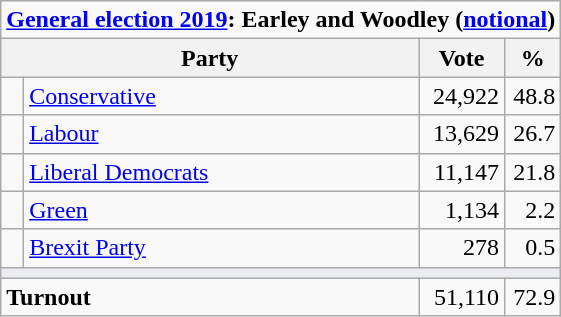<table class="wikitable">
<tr>
<td colspan="4"><strong><a href='#'>General election 2019</a>: Earley and Woodley (<a href='#'>notional</a>)</strong></td>
</tr>
<tr>
<th bgcolor="#DDDDFF" width="130px" colspan="2">Party</th>
<th bgcolor="#DDDDFF" width="50px">Vote</th>
<th bgcolor="#DDDDFF" width="30px">%</th>
</tr>
<tr>
<td></td>
<td><a href='#'>Conservative</a></td>
<td align=right>24,922</td>
<td align=right>48.8</td>
</tr>
<tr>
<td></td>
<td><a href='#'>Labour</a></td>
<td align=right>13,629</td>
<td align=right>26.7</td>
</tr>
<tr>
<td></td>
<td><a href='#'>Liberal Democrats</a></td>
<td align=right>11,147</td>
<td align=right>21.8</td>
</tr>
<tr>
<td></td>
<td><a href='#'>Green</a></td>
<td align=right>1,134</td>
<td align=right>2.2</td>
</tr>
<tr>
<td></td>
<td><a href='#'>Brexit Party</a></td>
<td align=right>278</td>
<td align=right>0.5</td>
</tr>
<tr>
<td colspan="4" bgcolor="#EAECF0"></td>
</tr>
<tr>
<td colspan="2"><strong>Turnout</strong></td>
<td align=right>51,110</td>
<td align=right>72.9</td>
</tr>
</table>
